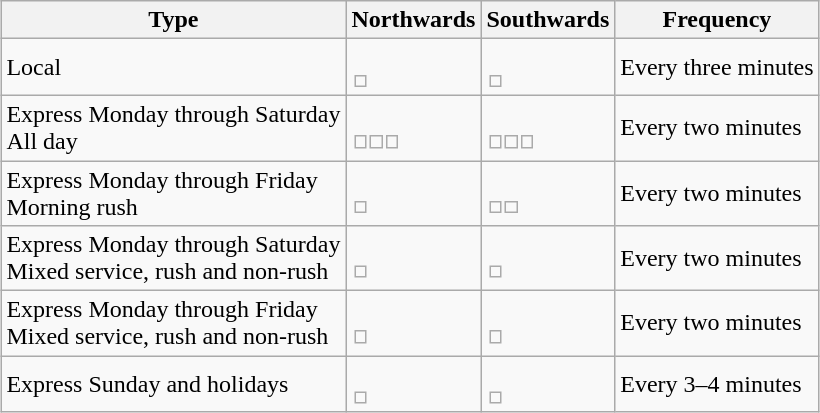<table class="wikitable" style="margin-left: auto; margin-right: auto; border: none;">
<tr>
<th>Type</th>
<th>Northwards</th>
<th>Southwards</th>
<th>Frequency</th>
</tr>
<tr>
<td>Local</td>
<td><br><table style="border:0px;">
<tr>
<td></td>
</tr>
</table>
</td>
<td><br><table style="border:0px;">
<tr>
<td></td>
</tr>
</table>
</td>
<td>Every three minutes</td>
</tr>
<tr>
<td>Express Monday through Saturday<br>All day</td>
<td><br><table style="border:0px;">
<tr>
<td></td>
<td></td>
<td></td>
</tr>
</table>
</td>
<td><br><table style="border:0px;">
<tr>
<td></td>
<td></td>
<td></td>
</tr>
</table>
</td>
<td>Every two minutes</td>
</tr>
<tr>
<td>Express Monday through Friday<br>Morning rush</td>
<td><br><table style="border:0px;">
<tr>
<td></td>
</tr>
</table>
</td>
<td><br><table style="border:0px;">
<tr>
<td></td>
<td></td>
</tr>
</table>
</td>
<td>Every two minutes</td>
</tr>
<tr>
<td>Express Monday through Saturday<br>Mixed service, rush and non-rush</td>
<td><br><table style="border:0px;">
<tr>
<td></td>
</tr>
</table>
</td>
<td><br><table style="border:0px;">
<tr>
<td></td>
</tr>
</table>
</td>
<td>Every two minutes</td>
</tr>
<tr>
<td>Express Monday through Friday<br>Mixed service, rush and non-rush</td>
<td><br><table style="border:0px;">
<tr>
<td></td>
</tr>
</table>
</td>
<td><br><table style="border:0px;">
<tr>
<td></td>
</tr>
</table>
</td>
<td>Every two minutes</td>
</tr>
<tr>
<td>Express Sunday and holidays</td>
<td><br><table style="border:0px;">
<tr>
<td></td>
</tr>
</table>
</td>
<td><br><table style="border:0px;">
<tr>
<td></td>
</tr>
</table>
</td>
<td>Every 3–4 minutes</td>
</tr>
</table>
